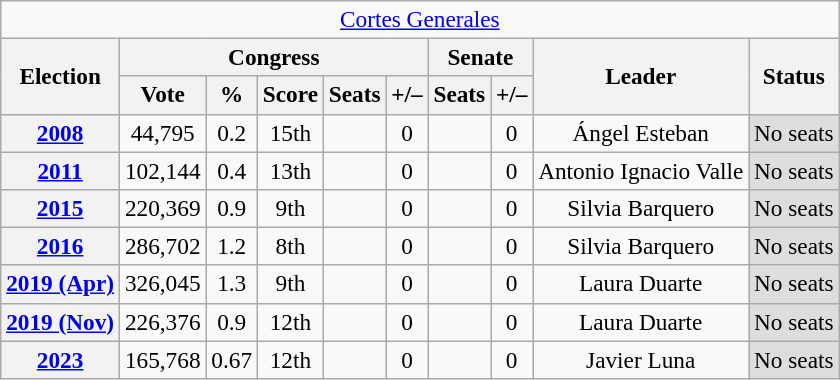<table class="wikitable" style="font-size:97%; text-align:center;">
<tr>
<td colspan="10"><a href='#'>Cortes Generales</a></td>
</tr>
<tr>
<th rowspan="2">Election</th>
<th colspan="5">Congress</th>
<th colspan="2">Senate</th>
<th rowspan="2">Leader</th>
<th rowspan="2">Status</th>
</tr>
<tr>
<th>Vote</th>
<th>%</th>
<th>Score</th>
<th>Seats</th>
<th>+/–</th>
<th>Seats</th>
<th>+/–</th>
</tr>
<tr>
<th><a href='#'>2008</a></th>
<td>44,795</td>
<td>0.2</td>
<td>15th</td>
<td></td>
<td>0</td>
<td></td>
<td>0</td>
<td>Ángel Esteban</td>
<td style="background:#ddd;">No seats</td>
</tr>
<tr>
<th><a href='#'>2011</a></th>
<td>102,144</td>
<td>0.4</td>
<td>13th</td>
<td></td>
<td>0</td>
<td></td>
<td>0</td>
<td>Antonio Ignacio Valle</td>
<td style="background:#ddd;">No seats</td>
</tr>
<tr>
<th><a href='#'>2015</a></th>
<td>220,369</td>
<td>0.9</td>
<td>9th</td>
<td></td>
<td>0</td>
<td></td>
<td>0</td>
<td>Silvia Barquero</td>
<td style="background:#ddd;">No seats</td>
</tr>
<tr>
<th><a href='#'>2016</a></th>
<td>286,702</td>
<td>1.2</td>
<td>8th</td>
<td></td>
<td>0</td>
<td></td>
<td>0</td>
<td>Silvia Barquero</td>
<td style="background:#ddd;">No seats</td>
</tr>
<tr>
<th><a href='#'>2019 (Apr)</a></th>
<td>326,045</td>
<td>1.3</td>
<td>9th</td>
<td></td>
<td>0</td>
<td></td>
<td>0</td>
<td>Laura Duarte</td>
<td style="background:#ddd;">No seats</td>
</tr>
<tr>
<th><a href='#'>2019 (Nov)</a></th>
<td>226,376</td>
<td>0.9</td>
<td>12th</td>
<td></td>
<td>0</td>
<td></td>
<td>0</td>
<td>Laura Duarte</td>
<td style="background:#ddd;">No seats</td>
</tr>
<tr>
<th><a href='#'>2023</a></th>
<td>165,768</td>
<td>0.67</td>
<td>12th</td>
<td></td>
<td>0</td>
<td></td>
<td>0</td>
<td>Javier Luna</td>
<td style="background:#ddd;">No seats</td>
</tr>
</table>
